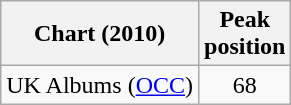<table class="wikitable sortable">
<tr>
<th align="left">Chart (2010)</th>
<th style="text-align:center;">Peak<br>position</th>
</tr>
<tr>
<td>UK Albums (<a href='#'>OCC</a>)</td>
<td style="text-align:center;">68</td>
</tr>
</table>
